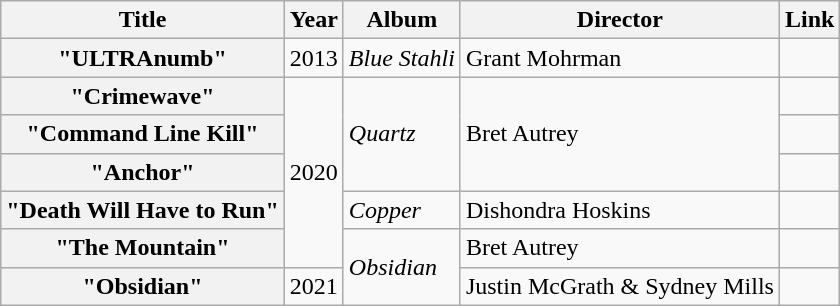<table class="wikitable plainrowheaders">
<tr>
<th>Title</th>
<th>Year</th>
<th>Album</th>
<th>Director</th>
<th>Link</th>
</tr>
<tr>
<th scope="row">"ULTRAnumb"</th>
<td>2013</td>
<td><em>Blue Stahli</em></td>
<td>Grant Mohrman</td>
<td></td>
</tr>
<tr>
<th scope="row">"Crimewave"</th>
<td rowspan="5">2020</td>
<td rowspan="3"><em>Quartz</em></td>
<td rowspan="3">Bret Autrey</td>
<td></td>
</tr>
<tr>
<th scope="row">"Command Line Kill"</th>
<td></td>
</tr>
<tr>
<th scope="row">"Anchor"</th>
<td></td>
</tr>
<tr>
<th scope="row">"Death Will Have to Run"</th>
<td><em>Copper</em></td>
<td>Dishondra Hoskins</td>
<td></td>
</tr>
<tr>
<th scope="row">"The Mountain"</th>
<td rowspan="2"><em>Obsidian</em></td>
<td>Bret Autrey</td>
<td></td>
</tr>
<tr>
<th scope="row">"Obsidian"</th>
<td>2021</td>
<td>Justin McGrath & Sydney Mills</td>
<td></td>
</tr>
</table>
